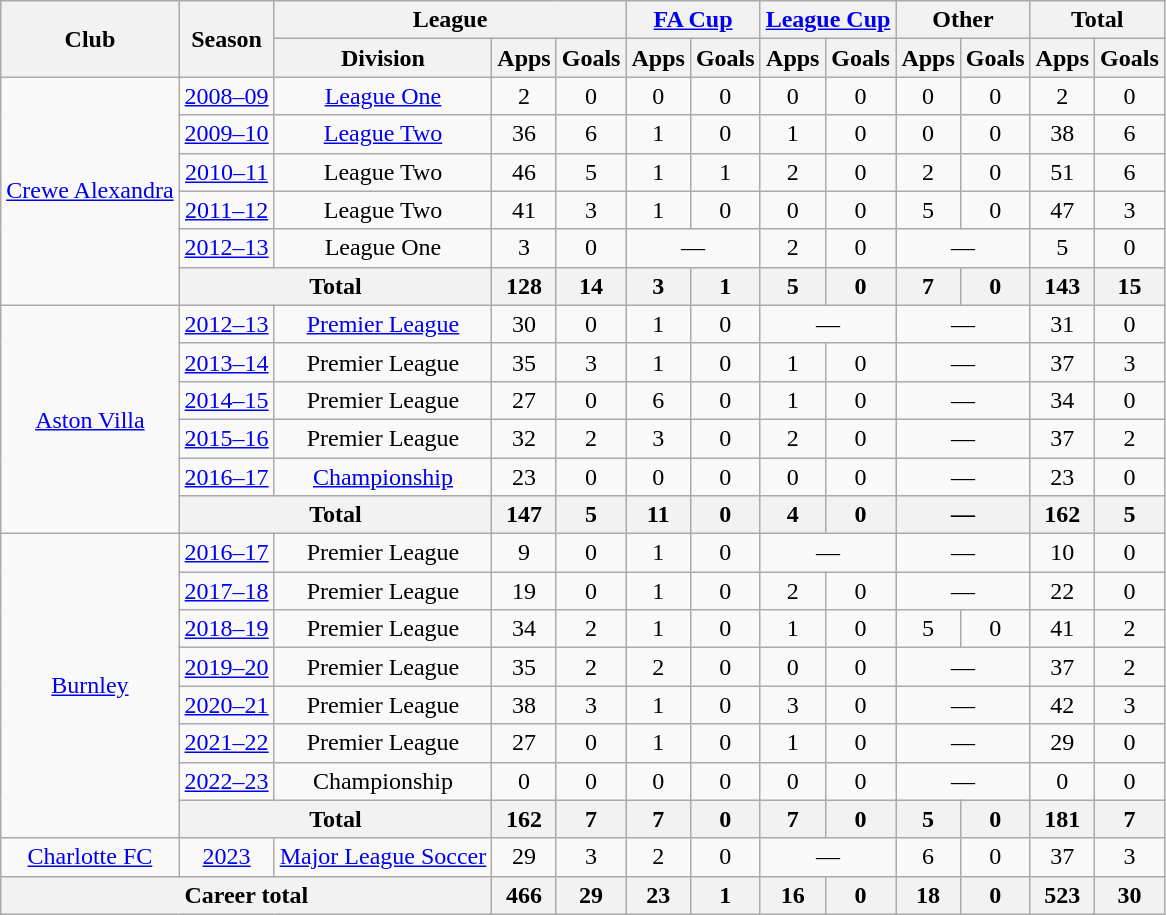<table class=wikitable style="text-align:center">
<tr>
<th rowspan=2>Club</th>
<th rowspan=2>Season</th>
<th colspan=3>League</th>
<th colspan=2><a href='#'>FA Cup</a></th>
<th colspan=2><a href='#'>League Cup</a></th>
<th colspan=2>Other</th>
<th colspan=2>Total</th>
</tr>
<tr>
<th>Division</th>
<th>Apps</th>
<th>Goals</th>
<th>Apps</th>
<th>Goals</th>
<th>Apps</th>
<th>Goals</th>
<th>Apps</th>
<th>Goals</th>
<th>Apps</th>
<th>Goals</th>
</tr>
<tr>
<td rowspan=6><a href='#'>Crewe Alexandra</a></td>
<td><a href='#'>2008–09</a></td>
<td><a href='#'>League One</a></td>
<td>2</td>
<td>0</td>
<td>0</td>
<td>0</td>
<td>0</td>
<td>0</td>
<td>0</td>
<td>0</td>
<td>2</td>
<td>0</td>
</tr>
<tr>
<td><a href='#'>2009–10</a></td>
<td><a href='#'>League Two</a></td>
<td>36</td>
<td>6</td>
<td>1</td>
<td>0</td>
<td>1</td>
<td>0</td>
<td>0</td>
<td>0</td>
<td>38</td>
<td>6</td>
</tr>
<tr>
<td><a href='#'>2010–11</a></td>
<td>League Two</td>
<td>46</td>
<td>5</td>
<td>1</td>
<td>1</td>
<td>2</td>
<td>0</td>
<td>2</td>
<td>0</td>
<td>51</td>
<td>6</td>
</tr>
<tr>
<td><a href='#'>2011–12</a></td>
<td>League Two</td>
<td>41</td>
<td>3</td>
<td>1</td>
<td>0</td>
<td>0</td>
<td>0</td>
<td>5</td>
<td>0</td>
<td>47</td>
<td>3</td>
</tr>
<tr>
<td><a href='#'>2012–13</a></td>
<td>League One</td>
<td>3</td>
<td>0</td>
<td colspan=2>—</td>
<td>2</td>
<td>0</td>
<td colspan=2>—</td>
<td>5</td>
<td>0</td>
</tr>
<tr>
<th colspan=2>Total</th>
<th>128</th>
<th>14</th>
<th>3</th>
<th>1</th>
<th>5</th>
<th>0</th>
<th>7</th>
<th>0</th>
<th>143</th>
<th>15</th>
</tr>
<tr>
<td rowspan=6><a href='#'>Aston Villa</a></td>
<td><a href='#'>2012–13</a></td>
<td><a href='#'>Premier League</a></td>
<td>30</td>
<td>0</td>
<td>1</td>
<td>0</td>
<td colspan=2>—</td>
<td colspan=2>—</td>
<td>31</td>
<td>0</td>
</tr>
<tr>
<td><a href='#'>2013–14</a></td>
<td>Premier League</td>
<td>35</td>
<td>3</td>
<td>1</td>
<td>0</td>
<td>1</td>
<td>0</td>
<td colspan=2>—</td>
<td>37</td>
<td>3</td>
</tr>
<tr>
<td><a href='#'>2014–15</a></td>
<td>Premier League</td>
<td>27</td>
<td>0</td>
<td>6</td>
<td>0</td>
<td>1</td>
<td>0</td>
<td colspan=2>—</td>
<td>34</td>
<td>0</td>
</tr>
<tr>
<td><a href='#'>2015–16</a></td>
<td>Premier League</td>
<td>32</td>
<td>2</td>
<td>3</td>
<td>0</td>
<td>2</td>
<td>0</td>
<td colspan=2>—</td>
<td>37</td>
<td>2</td>
</tr>
<tr>
<td><a href='#'>2016–17</a></td>
<td><a href='#'>Championship</a></td>
<td>23</td>
<td>0</td>
<td>0</td>
<td>0</td>
<td>0</td>
<td>0</td>
<td colspan=2>—</td>
<td>23</td>
<td>0</td>
</tr>
<tr>
<th colspan=2>Total</th>
<th>147</th>
<th>5</th>
<th>11</th>
<th>0</th>
<th>4</th>
<th>0</th>
<th colspan=2>—</th>
<th>162</th>
<th>5</th>
</tr>
<tr>
<td rowspan="8"><a href='#'>Burnley</a></td>
<td><a href='#'>2016–17</a></td>
<td>Premier League</td>
<td>9</td>
<td>0</td>
<td>1</td>
<td>0</td>
<td colspan=2>—</td>
<td colspan=2>—</td>
<td>10</td>
<td>0</td>
</tr>
<tr>
<td><a href='#'>2017–18</a></td>
<td>Premier League</td>
<td>19</td>
<td>0</td>
<td>1</td>
<td>0</td>
<td>2</td>
<td>0</td>
<td colspan=2>—</td>
<td>22</td>
<td>0</td>
</tr>
<tr>
<td><a href='#'>2018–19</a></td>
<td>Premier League</td>
<td>34</td>
<td>2</td>
<td>1</td>
<td>0</td>
<td>1</td>
<td>0</td>
<td>5</td>
<td>0</td>
<td>41</td>
<td>2</td>
</tr>
<tr>
<td><a href='#'>2019–20</a></td>
<td>Premier League</td>
<td>35</td>
<td>2</td>
<td>2</td>
<td>0</td>
<td>0</td>
<td>0</td>
<td colspan=2>—</td>
<td>37</td>
<td>2</td>
</tr>
<tr>
<td><a href='#'>2020–21</a></td>
<td>Premier League</td>
<td>38</td>
<td>3</td>
<td>1</td>
<td>0</td>
<td>3</td>
<td>0</td>
<td colspan=2>—</td>
<td>42</td>
<td>3</td>
</tr>
<tr>
<td><a href='#'>2021–22</a></td>
<td>Premier League</td>
<td>27</td>
<td>0</td>
<td>1</td>
<td>0</td>
<td>1</td>
<td>0</td>
<td colspan=2>—</td>
<td>29</td>
<td>0</td>
</tr>
<tr>
<td><a href='#'>2022–23</a></td>
<td>Championship</td>
<td>0</td>
<td>0</td>
<td>0</td>
<td>0</td>
<td>0</td>
<td>0</td>
<td colspan="2">—</td>
<td>0</td>
<td>0</td>
</tr>
<tr>
<th colspan=2>Total</th>
<th>162</th>
<th>7</th>
<th>7</th>
<th>0</th>
<th>7</th>
<th>0</th>
<th>5</th>
<th>0</th>
<th>181</th>
<th>7</th>
</tr>
<tr>
<td><a href='#'>Charlotte FC</a></td>
<td><a href='#'>2023</a></td>
<td><a href='#'>Major League Soccer</a></td>
<td>29</td>
<td>3</td>
<td>2</td>
<td>0</td>
<td colspan="2">—</td>
<td>6</td>
<td>0</td>
<td>37</td>
<td>3</td>
</tr>
<tr>
<th colspan=3>Career total</th>
<th>466</th>
<th>29</th>
<th>23</th>
<th>1</th>
<th>16</th>
<th>0</th>
<th>18</th>
<th>0</th>
<th>523</th>
<th>30</th>
</tr>
</table>
